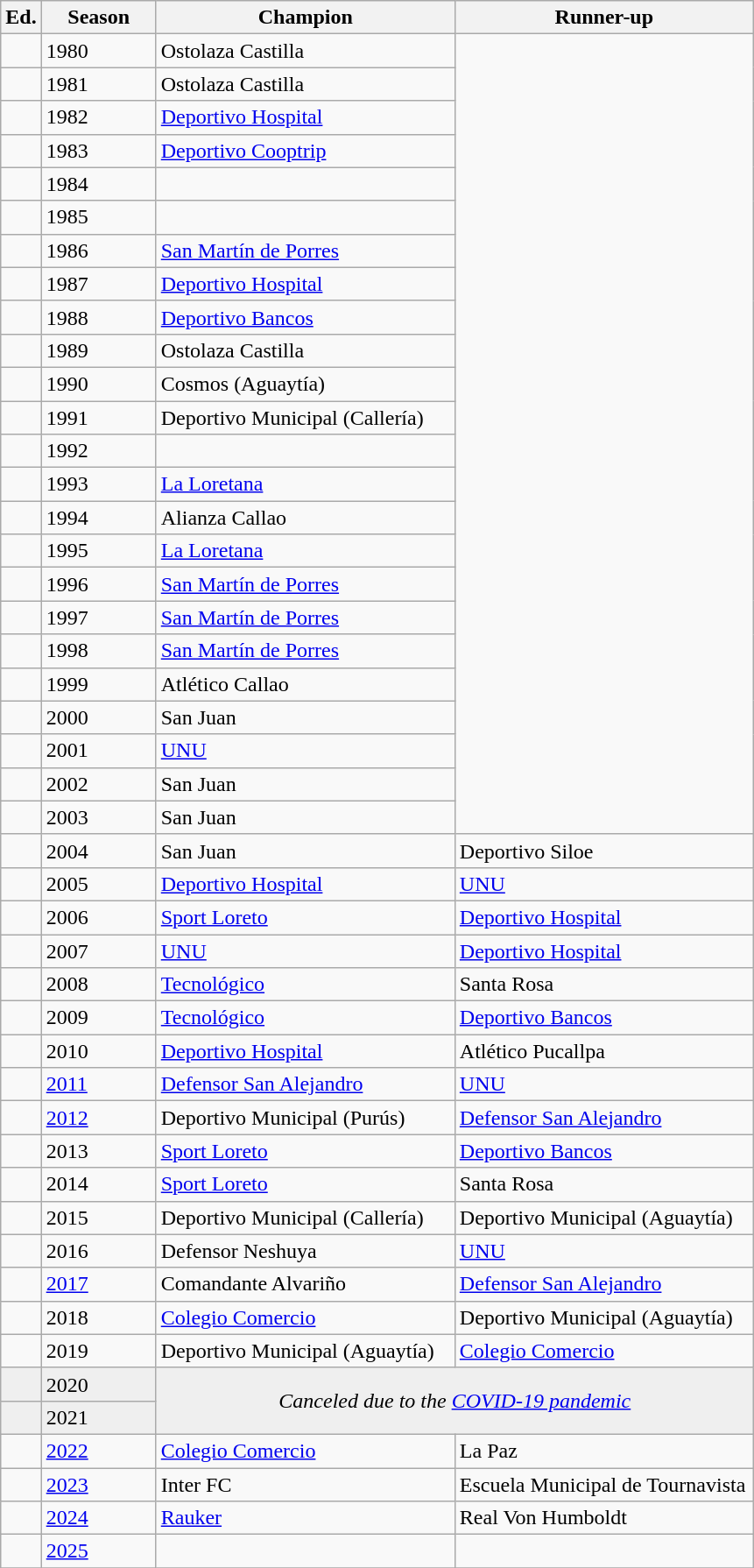<table class="wikitable sortable">
<tr>
<th width=px>Ed.</th>
<th width=80px>Season</th>
<th width=220px>Champion</th>
<th width=220px>Runner-up</th>
</tr>
<tr>
<td></td>
<td>1980</td>
<td>Ostolaza Castilla</td>
</tr>
<tr>
<td></td>
<td>1981</td>
<td>Ostolaza Castilla</td>
</tr>
<tr>
<td></td>
<td>1982</td>
<td><a href='#'>Deportivo Hospital</a></td>
</tr>
<tr>
<td></td>
<td>1983</td>
<td><a href='#'>Deportivo Cooptrip</a></td>
</tr>
<tr>
<td></td>
<td>1984</td>
<td></td>
</tr>
<tr>
<td></td>
<td>1985</td>
<td></td>
</tr>
<tr>
<td></td>
<td>1986</td>
<td><a href='#'>San Martín de Porres</a></td>
</tr>
<tr>
<td></td>
<td>1987</td>
<td><a href='#'>Deportivo Hospital</a></td>
</tr>
<tr>
<td></td>
<td>1988</td>
<td><a href='#'>Deportivo Bancos</a></td>
</tr>
<tr>
<td></td>
<td>1989</td>
<td>Ostolaza Castilla</td>
</tr>
<tr>
<td></td>
<td>1990</td>
<td>Cosmos (Aguaytía)</td>
</tr>
<tr>
<td></td>
<td>1991</td>
<td>Deportivo Municipal (Callería)</td>
</tr>
<tr>
<td></td>
<td>1992</td>
<td></td>
</tr>
<tr>
<td></td>
<td>1993</td>
<td><a href='#'>La Loretana</a></td>
</tr>
<tr>
<td></td>
<td>1994</td>
<td>Alianza Callao</td>
</tr>
<tr>
<td></td>
<td>1995</td>
<td><a href='#'>La Loretana</a></td>
</tr>
<tr>
<td></td>
<td>1996</td>
<td><a href='#'>San Martín de Porres</a></td>
</tr>
<tr>
<td></td>
<td>1997</td>
<td><a href='#'>San Martín de Porres</a></td>
</tr>
<tr>
<td></td>
<td>1998</td>
<td><a href='#'>San Martín de Porres</a></td>
</tr>
<tr>
<td></td>
<td>1999</td>
<td>Atlético Callao</td>
</tr>
<tr>
<td></td>
<td>2000</td>
<td>San Juan</td>
</tr>
<tr>
<td></td>
<td>2001</td>
<td><a href='#'>UNU</a></td>
</tr>
<tr>
<td></td>
<td>2002</td>
<td>San Juan</td>
</tr>
<tr>
<td></td>
<td>2003</td>
<td>San Juan</td>
</tr>
<tr>
<td></td>
<td>2004</td>
<td>San Juan</td>
<td>Deportivo Siloe</td>
</tr>
<tr>
<td></td>
<td>2005</td>
<td><a href='#'>Deportivo Hospital</a></td>
<td><a href='#'>UNU</a></td>
</tr>
<tr>
<td></td>
<td>2006</td>
<td><a href='#'>Sport Loreto</a></td>
<td><a href='#'>Deportivo Hospital</a></td>
</tr>
<tr>
<td></td>
<td>2007</td>
<td><a href='#'>UNU</a></td>
<td><a href='#'>Deportivo Hospital</a></td>
</tr>
<tr>
<td></td>
<td>2008</td>
<td><a href='#'>Tecnológico</a></td>
<td>Santa Rosa</td>
</tr>
<tr>
<td></td>
<td>2009</td>
<td><a href='#'>Tecnológico</a></td>
<td><a href='#'>Deportivo Bancos</a></td>
</tr>
<tr>
<td></td>
<td>2010</td>
<td><a href='#'>Deportivo Hospital</a></td>
<td>Atlético Pucallpa</td>
</tr>
<tr>
<td></td>
<td><a href='#'>2011</a></td>
<td><a href='#'>Defensor San Alejandro</a></td>
<td><a href='#'>UNU</a></td>
</tr>
<tr>
<td></td>
<td><a href='#'>2012</a></td>
<td>Deportivo Municipal (Purús)</td>
<td><a href='#'>Defensor San Alejandro</a></td>
</tr>
<tr>
<td></td>
<td>2013</td>
<td><a href='#'>Sport Loreto</a></td>
<td><a href='#'>Deportivo Bancos</a></td>
</tr>
<tr>
<td></td>
<td>2014</td>
<td><a href='#'>Sport Loreto</a></td>
<td>Santa Rosa</td>
</tr>
<tr>
<td></td>
<td>2015</td>
<td>Deportivo Municipal (Callería)</td>
<td>Deportivo Municipal (Aguaytía)</td>
</tr>
<tr>
<td></td>
<td>2016</td>
<td>Defensor Neshuya</td>
<td><a href='#'>UNU</a></td>
</tr>
<tr>
<td></td>
<td><a href='#'>2017</a></td>
<td>Comandante Alvariño</td>
<td><a href='#'>Defensor San Alejandro</a></td>
</tr>
<tr>
<td></td>
<td>2018</td>
<td><a href='#'>Colegio Comercio</a></td>
<td>Deportivo Municipal (Aguaytía)</td>
</tr>
<tr>
<td></td>
<td>2019</td>
<td>Deportivo Municipal (Aguaytía)</td>
<td><a href='#'>Colegio Comercio</a></td>
</tr>
<tr bgcolor=#efefef>
<td></td>
<td>2020</td>
<td rowspan=2 colspan="2" align=center><em>Canceled due to the <a href='#'>COVID-19 pandemic</a></em></td>
</tr>
<tr bgcolor=#efefef>
<td></td>
<td>2021</td>
</tr>
<tr>
<td></td>
<td><a href='#'>2022</a></td>
<td><a href='#'>Colegio Comercio</a></td>
<td>La Paz</td>
</tr>
<tr>
<td></td>
<td><a href='#'>2023</a></td>
<td>Inter FC</td>
<td>Escuela Municipal de Tournavista</td>
</tr>
<tr>
<td></td>
<td><a href='#'>2024</a></td>
<td><a href='#'>Rauker</a></td>
<td>Real Von Humboldt</td>
</tr>
<tr>
<td></td>
<td><a href='#'>2025</a></td>
<td></td>
<td></td>
</tr>
<tr>
</tr>
</table>
